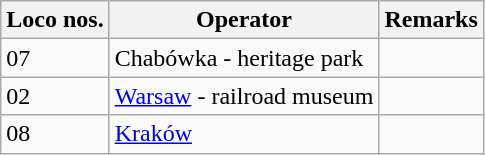<table class="wikitable">
<tr>
<th>Loco nos.</th>
<th>Operator</th>
<th>Remarks</th>
</tr>
<tr>
<td>07</td>
<td>Chabówka - heritage park</td>
<td></td>
</tr>
<tr>
<td>02</td>
<td><a href='#'>Warsaw</a> - railroad museum</td>
<td></td>
</tr>
<tr>
<td>08</td>
<td><a href='#'>Kraków</a></td>
<td></td>
</tr>
</table>
